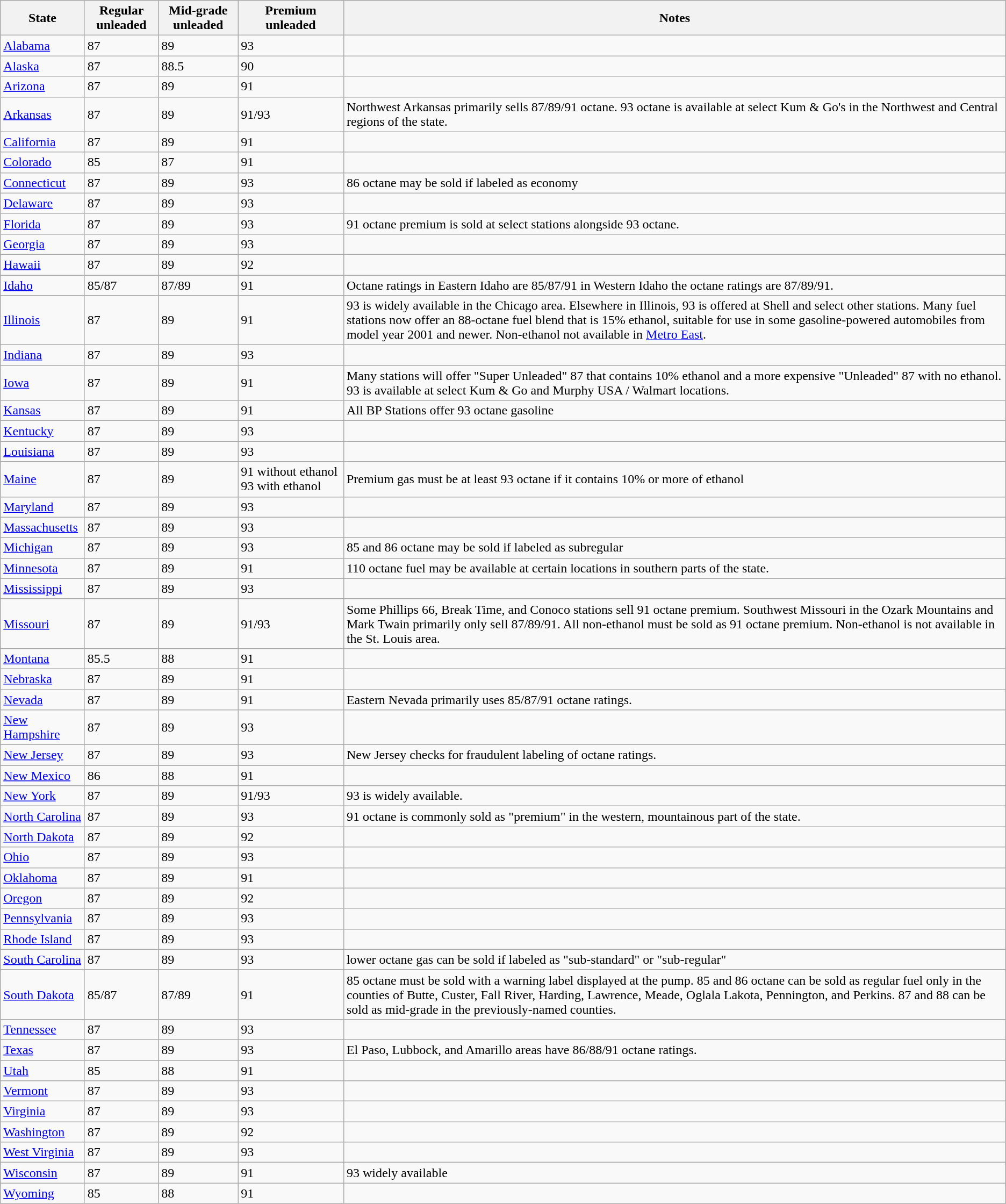<table class="wikitable sortable">
<tr>
<th>State</th>
<th>Regular unleaded</th>
<th>Mid-grade unleaded</th>
<th>Premium unleaded</th>
<th>Notes</th>
</tr>
<tr>
<td><a href='#'>Alabama</a></td>
<td>87</td>
<td>89</td>
<td>93</td>
<td></td>
</tr>
<tr>
<td><a href='#'>Alaska</a></td>
<td>87</td>
<td>88.5</td>
<td>90</td>
<td></td>
</tr>
<tr>
<td><a href='#'>Arizona</a></td>
<td>87</td>
<td>89</td>
<td>91</td>
<td></td>
</tr>
<tr>
<td><a href='#'>Arkansas</a></td>
<td>87</td>
<td>89</td>
<td>91/93</td>
<td>Northwest Arkansas primarily sells 87/89/91 octane. 93 octane is available at select Kum & Go's in the Northwest and Central regions of the state.</td>
</tr>
<tr>
<td><a href='#'>California</a></td>
<td>87</td>
<td>89</td>
<td>91</td>
<td></td>
</tr>
<tr>
<td><a href='#'>Colorado</a></td>
<td>85</td>
<td>87</td>
<td>91</td>
<td></td>
</tr>
<tr>
<td><a href='#'>Connecticut</a></td>
<td>87</td>
<td>89</td>
<td>93</td>
<td>86 octane may be sold if labeled as economy</td>
</tr>
<tr>
<td><a href='#'>Delaware</a></td>
<td>87</td>
<td>89</td>
<td>93</td>
<td></td>
</tr>
<tr>
<td><a href='#'>Florida</a></td>
<td>87 </td>
<td>89</td>
<td>93</td>
<td>91 octane premium is sold at select stations alongside 93 octane.</td>
</tr>
<tr>
<td><a href='#'>Georgia</a></td>
<td>87 </td>
<td>89</td>
<td>93 </td>
<td></td>
</tr>
<tr>
<td><a href='#'>Hawaii</a></td>
<td>87</td>
<td>89</td>
<td>92</td>
<td></td>
</tr>
<tr>
<td><a href='#'>Idaho</a></td>
<td>85/87</td>
<td>87/89</td>
<td>91</td>
<td>Octane ratings in Eastern Idaho are 85/87/91 in Western Idaho the octane ratings are 87/89/91.</td>
</tr>
<tr>
<td><a href='#'>Illinois</a></td>
<td>87 </td>
<td>89</td>
<td>91</td>
<td>93 is widely available in the Chicago area. Elsewhere in Illinois, 93 is offered at Shell and select other stations. Many fuel stations now offer an 88-octane fuel blend that is 15% ethanol, suitable for use in some gasoline-powered automobiles from model year 2001 and newer. Non-ethanol not available in <a href='#'>Metro East</a>.</td>
</tr>
<tr>
<td><a href='#'>Indiana</a></td>
<td>87</td>
<td>89</td>
<td>93</td>
<td></td>
</tr>
<tr>
<td><a href='#'>Iowa</a></td>
<td>87</td>
<td>89</td>
<td>91</td>
<td>Many stations will offer "Super Unleaded" 87 that contains 10% ethanol and a more expensive "Unleaded" 87 with no ethanol. 93 is available at select Kum & Go and Murphy USA / Walmart locations.</td>
</tr>
<tr>
<td><a href='#'>Kansas</a></td>
<td>87</td>
<td>89</td>
<td>91</td>
<td>All BP Stations offer 93 octane gasoline</td>
</tr>
<tr>
<td><a href='#'>Kentucky</a></td>
<td>87 </td>
<td>89</td>
<td>93</td>
<td></td>
</tr>
<tr>
<td><a href='#'>Louisiana</a></td>
<td>87</td>
<td>89</td>
<td>93</td>
<td></td>
</tr>
<tr>
<td><a href='#'>Maine</a></td>
<td>87</td>
<td>89</td>
<td>91 without ethanol 93 with ethanol</td>
<td>Premium gas must be at least 93 octane if it contains 10% or more of ethanol</td>
</tr>
<tr>
<td><a href='#'>Maryland</a></td>
<td>87</td>
<td>89</td>
<td>93</td>
<td></td>
</tr>
<tr>
<td><a href='#'>Massachusetts</a></td>
<td>87</td>
<td>89</td>
<td>93</td>
<td></td>
</tr>
<tr>
<td><a href='#'>Michigan</a></td>
<td>87</td>
<td>89</td>
<td>93</td>
<td>85 and 86 octane may be sold if labeled as subregular</td>
</tr>
<tr>
<td><a href='#'>Minnesota</a></td>
<td>87</td>
<td>89</td>
<td>91</td>
<td>110 octane fuel may be available at certain locations in southern parts of the state.</td>
</tr>
<tr>
<td><a href='#'>Mississippi</a></td>
<td>87</td>
<td>89</td>
<td>93</td>
<td></td>
</tr>
<tr>
<td><a href='#'>Missouri</a></td>
<td>87</td>
<td>89</td>
<td>91/93</td>
<td>Some Phillips 66, Break Time, and Conoco stations sell 91 octane premium. Southwest Missouri in the Ozark Mountains and Mark Twain primarily only sell 87/89/91. All non-ethanol must be sold as 91 octane premium. Non-ethanol is not available in the St. Louis area.</td>
</tr>
<tr>
<td><a href='#'>Montana</a></td>
<td>85.5 </td>
<td>88</td>
<td>91</td>
<td></td>
</tr>
<tr>
<td><a href='#'>Nebraska</a></td>
<td>87</td>
<td>89</td>
<td>91</td>
<td></td>
</tr>
<tr>
<td><a href='#'>Nevada</a></td>
<td>87</td>
<td>89</td>
<td>91</td>
<td>Eastern Nevada primarily uses 85/87/91 octane ratings.</td>
</tr>
<tr>
<td><a href='#'>New Hampshire</a></td>
<td>87</td>
<td>89</td>
<td>93</td>
<td></td>
</tr>
<tr>
<td><a href='#'>New Jersey</a></td>
<td>87</td>
<td>89</td>
<td>93</td>
<td>New Jersey checks for fraudulent labeling of octane ratings.</td>
</tr>
<tr>
<td><a href='#'>New Mexico</a></td>
<td>86</td>
<td>88</td>
<td>91</td>
<td></td>
</tr>
<tr>
<td><a href='#'>New York</a></td>
<td>87 </td>
<td>89</td>
<td>91/93</td>
<td>93 is widely available.</td>
</tr>
<tr>
<td><a href='#'>North Carolina</a></td>
<td>87</td>
<td>89</td>
<td>93</td>
<td>91 octane is commonly sold as "premium" in the western, mountainous part of the state.</td>
</tr>
<tr>
<td><a href='#'>North Dakota</a></td>
<td>87 </td>
<td>89</td>
<td>92</td>
<td></td>
</tr>
<tr>
<td><a href='#'>Ohio</a></td>
<td>87</td>
<td>89</td>
<td>93</td>
<td></td>
</tr>
<tr>
<td><a href='#'>Oklahoma</a></td>
<td>87</td>
<td>89</td>
<td>91</td>
<td></td>
</tr>
<tr>
<td><a href='#'>Oregon</a></td>
<td>87</td>
<td>89</td>
<td>92</td>
<td></td>
</tr>
<tr>
<td><a href='#'>Pennsylvania</a></td>
<td>87</td>
<td>89</td>
<td>93</td>
<td></td>
</tr>
<tr>
<td><a href='#'>Rhode Island</a></td>
<td>87</td>
<td>89</td>
<td>93</td>
<td></td>
</tr>
<tr>
<td><a href='#'>South Carolina</a></td>
<td>87</td>
<td>89</td>
<td>93</td>
<td>lower octane gas can be sold if labeled as "sub-standard" or "sub-regular"</td>
</tr>
<tr>
<td><a href='#'>South Dakota</a></td>
<td>85/87</td>
<td>87/89</td>
<td>91</td>
<td>85 octane must be sold with a warning label displayed at the pump. 85 and 86 octane can be sold as regular fuel only in the counties of Butte, Custer, Fall River, Harding, Lawrence, Meade, Oglala Lakota, Pennington, and Perkins. 87 and 88 can be sold as mid-grade in the previously-named counties.</td>
</tr>
<tr>
<td><a href='#'>Tennessee</a></td>
<td>87</td>
<td>89</td>
<td>93</td>
<td></td>
</tr>
<tr>
<td><a href='#'>Texas</a></td>
<td>87</td>
<td>89</td>
<td>93</td>
<td>El Paso, Lubbock, and Amarillo areas have 86/88/91 octane ratings.</td>
</tr>
<tr>
<td><a href='#'>Utah</a></td>
<td>85</td>
<td>88</td>
<td>91</td>
<td></td>
</tr>
<tr>
<td><a href='#'>Vermont</a></td>
<td>87</td>
<td>89</td>
<td>93</td>
<td></td>
</tr>
<tr>
<td><a href='#'>Virginia</a></td>
<td>87</td>
<td>89</td>
<td>93</td>
<td></td>
</tr>
<tr>
<td><a href='#'>Washington</a></td>
<td>87</td>
<td>89</td>
<td>92</td>
<td></td>
</tr>
<tr>
<td><a href='#'>West Virginia</a></td>
<td>87</td>
<td>89</td>
<td>93</td>
<td></td>
</tr>
<tr>
<td><a href='#'>Wisconsin</a></td>
<td>87</td>
<td>89</td>
<td>91</td>
<td>93 widely available</td>
</tr>
<tr>
<td><a href='#'>Wyoming</a></td>
<td>85</td>
<td>88</td>
<td>91</td>
<td></td>
</tr>
</table>
